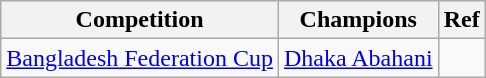<table class="wikitable">
<tr>
<th>Competition</th>
<th>Champions</th>
<th>Ref</th>
</tr>
<tr>
<td><a href='#'>Bangladesh Federation Cup</a></td>
<td><a href='#'>Dhaka Abahani</a></td>
<td></td>
</tr>
</table>
